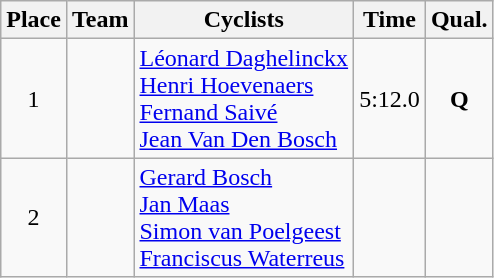<table class=wikitable style="text-align:center">
<tr>
<th>Place</th>
<th>Team</th>
<th>Cyclists</th>
<th>Time</th>
<th>Qual.</th>
</tr>
<tr>
<td>1</td>
<td align=left></td>
<td align=left><a href='#'>Léonard Daghelinckx</a> <br> <a href='#'>Henri Hoevenaers</a> <br> <a href='#'>Fernand Saivé</a> <br> <a href='#'>Jean Van Den Bosch</a></td>
<td>5:12.0</td>
<td><strong>Q</strong></td>
</tr>
<tr>
<td>2</td>
<td align=left></td>
<td align=left><a href='#'>Gerard Bosch</a> <br> <a href='#'>Jan Maas</a> <br> <a href='#'>Simon van Poelgeest</a> <br> <a href='#'>Franciscus Waterreus</a></td>
<td></td>
<td></td>
</tr>
</table>
